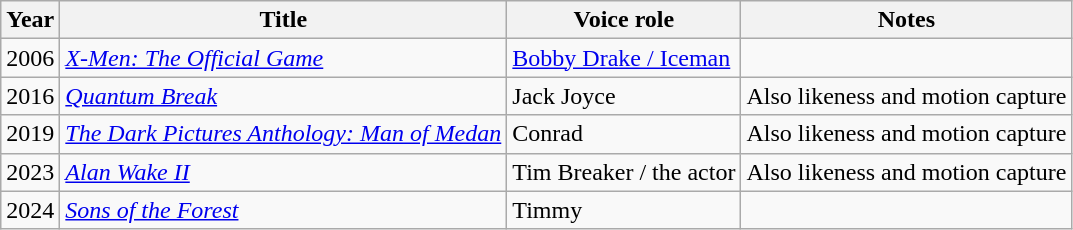<table class="wikitable sortable">
<tr>
<th>Year</th>
<th>Title</th>
<th>Voice role</th>
<th class="unsortable">Notes</th>
</tr>
<tr>
<td>2006</td>
<td><em><a href='#'>X-Men: The Official Game</a></em></td>
<td><a href='#'>Bobby Drake / Iceman</a></td>
<td></td>
</tr>
<tr>
<td>2016</td>
<td><em><a href='#'>Quantum Break</a></em></td>
<td>Jack Joyce</td>
<td>Also likeness and motion capture</td>
</tr>
<tr>
<td>2019</td>
<td><em><a href='#'>The Dark Pictures Anthology: Man of Medan</a></em></td>
<td>Conrad</td>
<td>Also likeness and motion capture</td>
</tr>
<tr>
<td>2023</td>
<td><em><a href='#'>Alan Wake II</a></em></td>
<td>Tim Breaker / the actor</td>
<td>Also likeness and motion capture</td>
</tr>
<tr>
<td>2024</td>
<td><em><a href='#'>Sons of the Forest</a></em></td>
<td>Timmy</td>
<td></td>
</tr>
</table>
